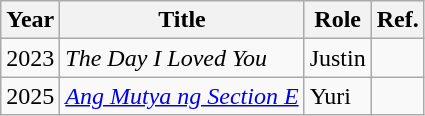<table class="wikitable sortable">
<tr>
<th>Year</th>
<th>Title</th>
<th>Role</th>
<th>Ref.</th>
</tr>
<tr>
<td>2023</td>
<td><em>The Day I Loved You</em></td>
<td>Justin</td>
<td></td>
</tr>
<tr>
<td>2025</td>
<td><em><a href='#'>Ang Mutya ng Section E</a></em></td>
<td>Yuri</td>
<td></td>
</tr>
</table>
